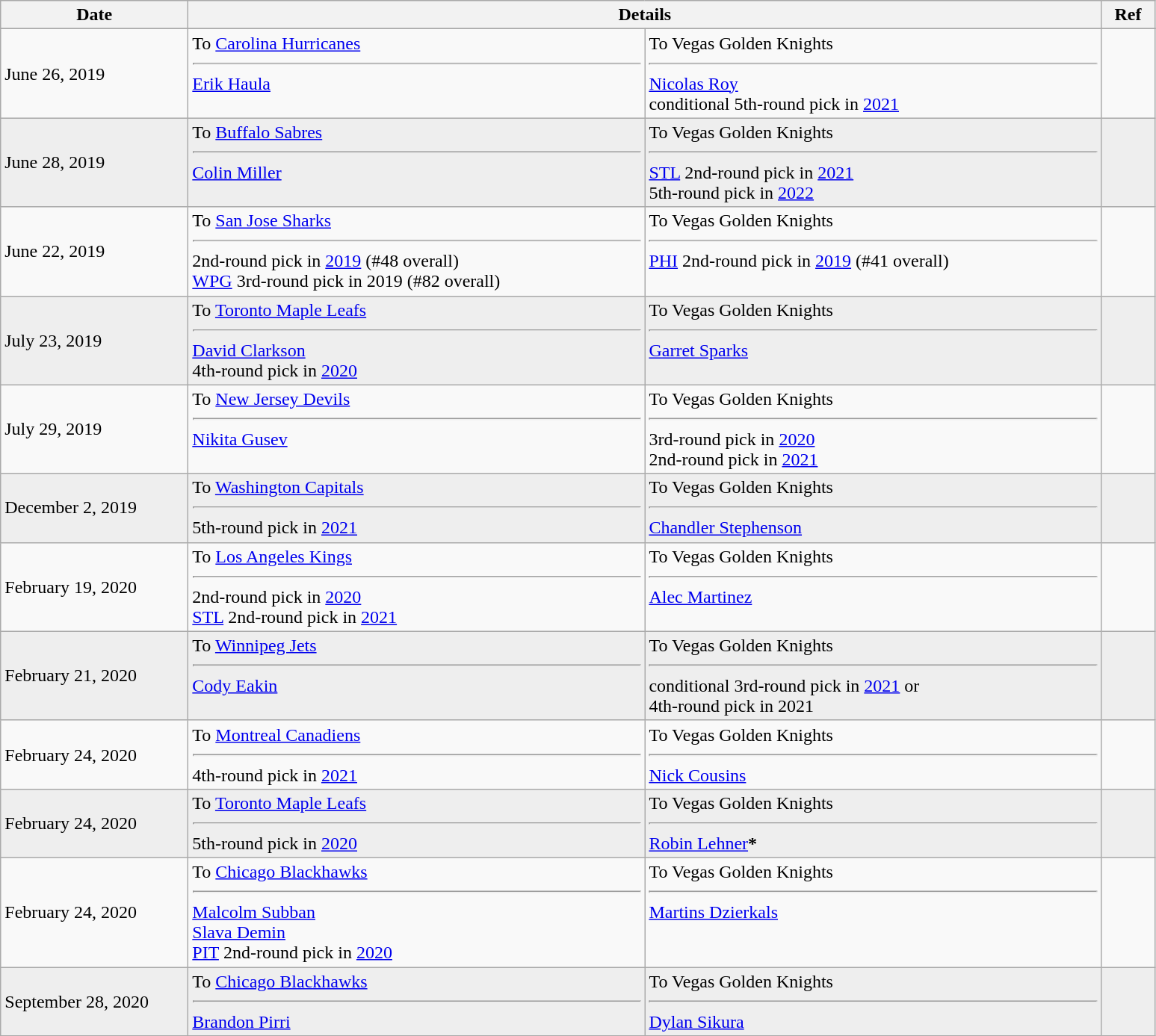<table class="wikitable">
<tr>
<th style="width: 10em;">Date</th>
<th colspan=2>Details</th>
<th style="width: 2.5em;">Ref</th>
</tr>
<tr>
</tr>
<tr>
<td>June 26, 2019</td>
<td style="width: 25em;" valign="top">To <a href='#'>Carolina Hurricanes</a><hr><a href='#'>Erik Haula</a></td>
<td style="width: 25em;" valign="top">To Vegas Golden Knights<hr><a href='#'>Nicolas Roy</a><br><span>conditional</span> 5th-round pick in <a href='#'>2021</a></td>
<td></td>
</tr>
<tr bgcolor="eeeeee">
<td>June 28, 2019</td>
<td valign="top">To <a href='#'>Buffalo Sabres</a><hr><a href='#'>Colin Miller</a></td>
<td valign="top">To Vegas Golden Knights<hr><a href='#'>STL</a> 2nd-round pick in <a href='#'>2021</a><br>5th-round pick in <a href='#'>2022</a></td>
<td></td>
</tr>
<tr>
<td>June 22, 2019</td>
<td valign="top">To <a href='#'>San Jose Sharks</a><hr>2nd-round pick in <a href='#'>2019</a> (#48 overall)<br><a href='#'>WPG</a> 3rd-round pick in 2019 (#82 overall)</td>
<td valign="top">To Vegas Golden Knights<hr><a href='#'>PHI</a> 2nd-round pick in <a href='#'>2019</a> (#41 overall)</td>
<td></td>
</tr>
<tr bgcolor="eeeeee">
<td>July 23, 2019</td>
<td valign="top">To <a href='#'>Toronto Maple Leafs</a><hr><a href='#'>David Clarkson</a><br>4th-round pick in <a href='#'>2020</a></td>
<td valign="top">To Vegas Golden Knights<hr><a href='#'>Garret Sparks</a></td>
<td></td>
</tr>
<tr>
<td>July 29, 2019</td>
<td valign="top">To <a href='#'>New Jersey Devils</a><hr><a href='#'>Nikita Gusev</a></td>
<td valign="top">To Vegas Golden Knights<hr>3rd-round pick in <a href='#'>2020</a><br>2nd-round pick in <a href='#'>2021</a></td>
<td></td>
</tr>
<tr bgcolor="eeeeee">
<td>December 2, 2019</td>
<td valign="top">To <a href='#'>Washington Capitals</a><hr>5th-round pick in <a href='#'>2021</a></td>
<td valign="top">To Vegas Golden Knights<hr><a href='#'>Chandler Stephenson</a></td>
<td></td>
</tr>
<tr>
<td>February 19, 2020</td>
<td valign="top">To <a href='#'>Los Angeles Kings</a><hr>2nd-round pick in <a href='#'>2020</a><br><a href='#'>STL</a> 2nd-round pick in <a href='#'>2021</a></td>
<td valign="top">To Vegas Golden Knights<hr><a href='#'>Alec Martinez</a></td>
<td></td>
</tr>
<tr bgcolor="eeeeee">
<td>February 21, 2020</td>
<td valign="top">To <a href='#'>Winnipeg Jets</a><hr><a href='#'>Cody Eakin</a></td>
<td valign="top">To Vegas Golden Knights<hr><span>conditional</span> 3rd-round pick in <a href='#'>2021</a> or <br>     4th-round pick in 2021</td>
<td></td>
</tr>
<tr>
<td>February 24, 2020</td>
<td valign="top">To <a href='#'>Montreal Canadiens</a><hr>4th-round pick in <a href='#'>2021</a></td>
<td valign="top">To Vegas Golden Knights<hr><a href='#'>Nick Cousins</a></td>
<td></td>
</tr>
<tr bgcolor="eeeeee">
<td>February 24, 2020</td>
<td valign="top">To <a href='#'>Toronto Maple Leafs</a><hr>5th-round pick in <a href='#'>2020</a></td>
<td valign="top">To Vegas Golden Knights<hr><a href='#'>Robin Lehner</a><span><strong>*</strong></span></td>
<td></td>
</tr>
<tr>
<td>February 24, 2020</td>
<td valign="top">To <a href='#'>Chicago Blackhawks</a><hr><a href='#'>Malcolm Subban</a><br><a href='#'>Slava Demin</a><br><a href='#'>PIT</a> 2nd-round pick in <a href='#'>2020</a></td>
<td valign="top">To Vegas Golden Knights<hr><a href='#'>Martins Dzierkals</a></td>
<td></td>
</tr>
<tr bgcolor="eeeeee">
<td>September 28, 2020</td>
<td valign="top">To <a href='#'>Chicago Blackhawks</a><hr><a href='#'>Brandon Pirri</a></td>
<td valign="top">To Vegas Golden Knights<hr><a href='#'>Dylan Sikura</a></td>
<td></td>
</tr>
</table>
